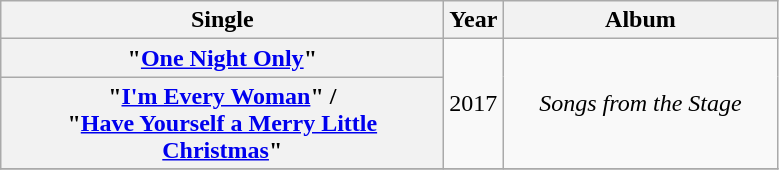<table class="wikitable plainrowheaders" style="text-align:center;">
<tr>
<th scope="col" style="width:18em;">Single</th>
<th scope="col" style="width:1em;">Year</th>
<th scope="col" style="width:11em;">Album</th>
</tr>
<tr>
<th scope="row">"<a href='#'>One Night Only</a>"</th>
<td rowspan="2">2017</td>
<td rowspan="2"><em>Songs from the Stage</em></td>
</tr>
<tr>
<th scope="row">"<a href='#'>I'm Every Woman</a>" /<br>"<a href='#'>Have Yourself a Merry Little Christmas</a>"</th>
</tr>
<tr>
</tr>
</table>
